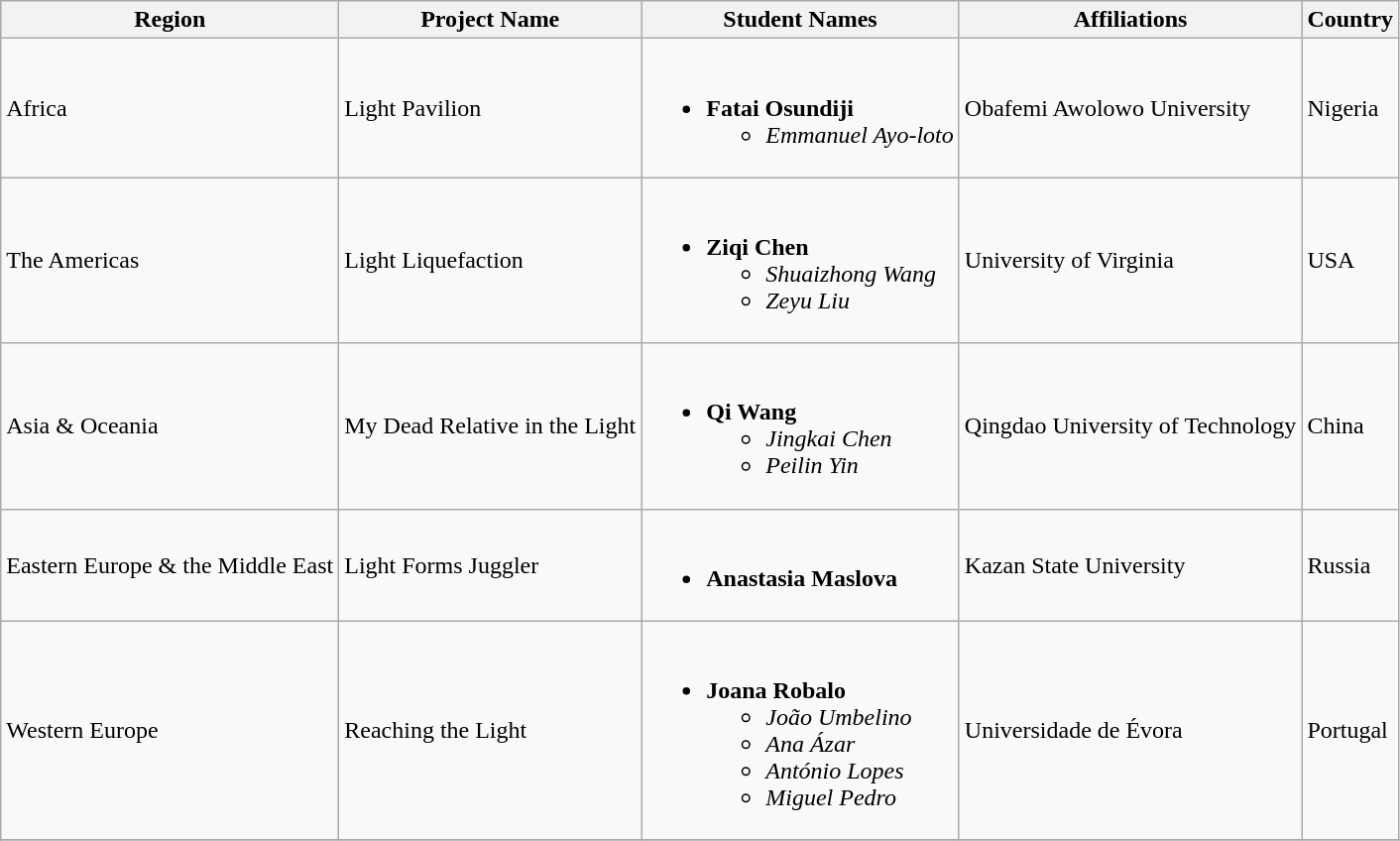<table class="wikitable">
<tr>
<th>Region</th>
<th>Project Name</th>
<th>Student Names</th>
<th>Affiliations</th>
<th>Country</th>
</tr>
<tr>
<td>Africa</td>
<td>Light Pavilion</td>
<td><br><ul><li><strong>Fatai Osundiji</strong><ul><li><em>Emmanuel Ayo-loto</em></li></ul></li></ul></td>
<td>Obafemi Awolowo University</td>
<td>Nigeria</td>
</tr>
<tr>
<td>The Americas</td>
<td>Light Liquefaction</td>
<td><br><ul><li><strong>Ziqi Chen</strong><ul><li><em>Shuaizhong Wang</em></li><li><em>Zeyu Liu</em></li></ul></li></ul></td>
<td>University of Virginia</td>
<td>USA</td>
</tr>
<tr>
<td>Asia & Oceania</td>
<td>My Dead Relative in the Light</td>
<td><br><ul><li><strong>Qi Wang</strong><ul><li><em>Jingkai Chen</em></li><li><em>Peilin Yin</em></li></ul></li></ul></td>
<td>Qingdao University of Technology</td>
<td>China</td>
</tr>
<tr>
<td>Eastern Europe & the Middle East</td>
<td>Light Forms Juggler</td>
<td><br><ul><li><strong>Anastasia Maslova</strong></li></ul></td>
<td>Kazan State University</td>
<td>Russia</td>
</tr>
<tr>
<td>Western Europe</td>
<td>Reaching the Light</td>
<td><br><ul><li><strong>Joana Robalo</strong><ul><li><em>João Umbelino</em></li><li><em>Ana Ázar</em></li><li><em>António Lopes</em></li><li><em>Miguel Pedro</em></li></ul></li></ul></td>
<td>Universidade de Évora</td>
<td>Portugal</td>
</tr>
<tr>
</tr>
</table>
